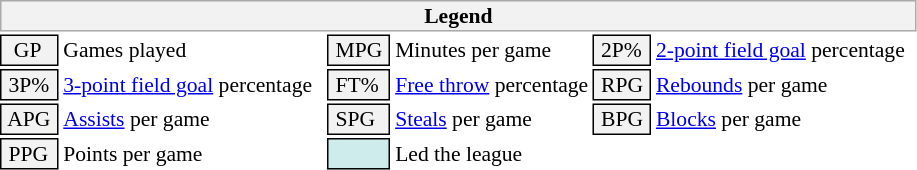<table class="toccolours" style="font-size: 90%; white-space: nowrap;">
<tr>
<th colspan="6" style="background-color: #F2F2F2; border: 1px solid #AAAAAA;">Legend</th>
</tr>
<tr>
<td style="background-color: #F2F2F2; border: 1px solid black;">  GP</td>
<td>Games played</td>
<td style="background-color: #F2F2F2; border: 1px solid black"> MPG </td>
<td>Minutes per game</td>
<td style="background-color: #F2F2F2; border: 1px solid black;"> 2P% </td>
<td style="padding-right: 8px"><a href='#'>2-point field goal</a> percentage</td>
</tr>
<tr>
<td style="background-color: #F2F2F2; border: 1px solid black"> 3P% </td>
<td style="padding-right: 8px"><a href='#'>3-point field goal</a> percentage</td>
<td style="background-color: #F2F2F2; border: 1px solid black"> FT% </td>
<td><a href='#'>Free throw</a> percentage</td>
<td style="background-color: #F2F2F2; border: 1px solid black;"> RPG </td>
<td><a href='#'>Rebounds</a> per game</td>
</tr>
<tr>
<td style="background-color: #F2F2F2; border: 1px solid black"> APG </td>
<td><a href='#'>Assists</a> per game</td>
<td style="background-color: #F2F2F2; border: 1px solid black"> SPG </td>
<td><a href='#'>Steals</a> per game</td>
<td style="background-color: #F2F2F2; border: 1px solid black;"> BPG </td>
<td><a href='#'>Blocks</a> per game</td>
</tr>
<tr>
<td style="background-color: #F2F2F2; border: 1px solid black"> PPG </td>
<td>Points per game</td>
<td style="background-color: #CFECEC; border: 1px solid black"> <strong> </strong> </td>
<td>Led the league</td>
</tr>
<tr>
</tr>
</table>
